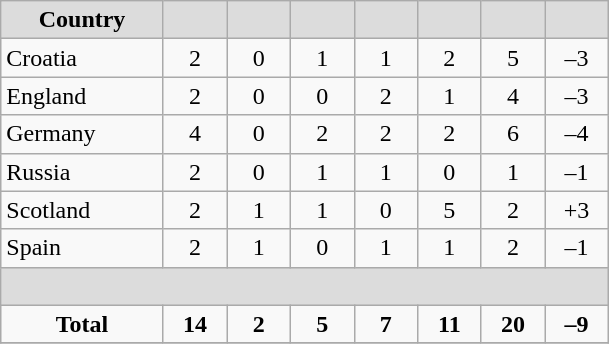<table class="wikitable" style="text-align: center;">
<tr>
<th width="101" style="background:#DCDCDC">Country</th>
<th width="35" style="background:#DCDCDC"></th>
<th width="35" style="background:#DCDCDC"></th>
<th width="35" style="background:#DCDCDC"></th>
<th width="35" style="background:#DCDCDC"></th>
<th width="35" style="background:#DCDCDC"></th>
<th width="35" style="background:#DCDCDC"></th>
<th width="35" style="background:#DCDCDC"></th>
</tr>
<tr>
<td align=left> Croatia</td>
<td>2</td>
<td>0</td>
<td>1</td>
<td>1</td>
<td>2</td>
<td>5</td>
<td>–3</td>
</tr>
<tr>
<td align=left> England</td>
<td>2</td>
<td>0</td>
<td>0</td>
<td>2</td>
<td>1</td>
<td>4</td>
<td>–3</td>
</tr>
<tr>
<td align=left> Germany</td>
<td>4</td>
<td>0</td>
<td>2</td>
<td>2</td>
<td>2</td>
<td>6</td>
<td>–4</td>
</tr>
<tr>
<td align=left> Russia</td>
<td>2</td>
<td>0</td>
<td>1</td>
<td>1</td>
<td>0</td>
<td>1</td>
<td>–1</td>
</tr>
<tr>
<td align=left> Scotland</td>
<td>2</td>
<td>1</td>
<td>1</td>
<td>0</td>
<td>5</td>
<td>2</td>
<td>+3</td>
</tr>
<tr>
<td align=left> Spain</td>
<td>2</td>
<td>1</td>
<td>0</td>
<td>1</td>
<td>1</td>
<td>2</td>
<td>–1</td>
</tr>
<tr>
<th colspan=8 height="18" style="background:#DCDCDC"></th>
</tr>
<tr>
<td align-"center"><strong>Total</strong></td>
<td><strong>14</strong></td>
<td><strong>2</strong></td>
<td><strong>5</strong></td>
<td><strong>7</strong></td>
<td><strong>11</strong></td>
<td><strong>20</strong></td>
<td><strong>–9</strong></td>
</tr>
<tr>
</tr>
</table>
